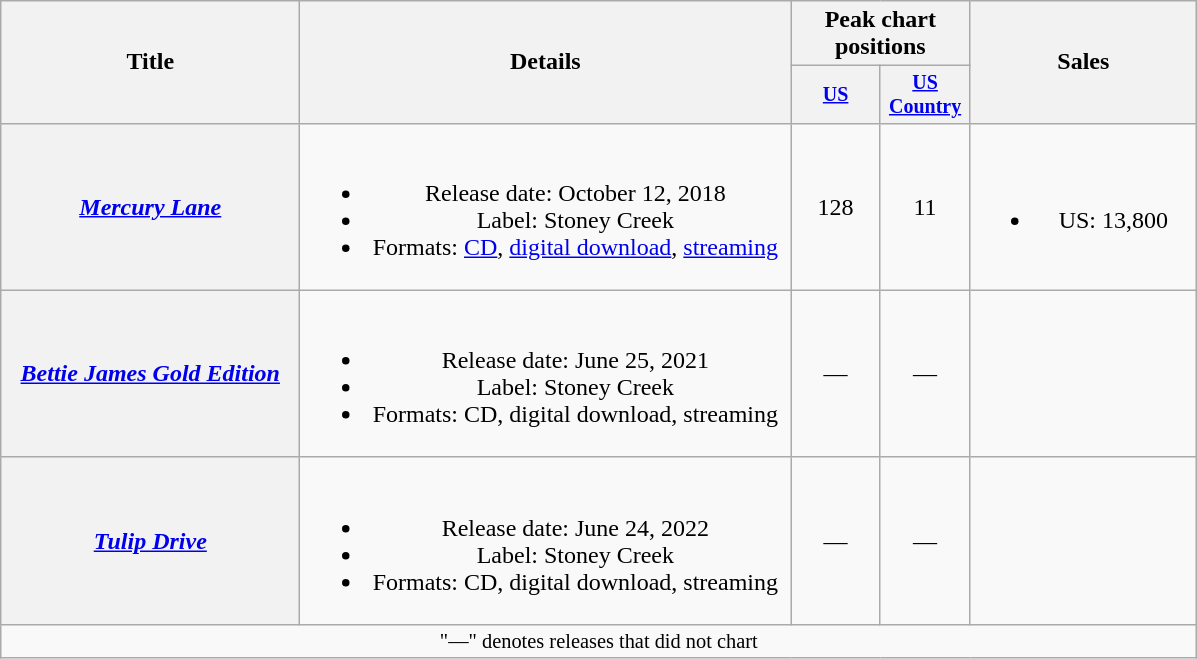<table class="wikitable plainrowheaders" style="text-align:center">
<tr>
<th rowspan="2" style="width:12em;">Title</th>
<th rowspan="2" style="width:20em;">Details</th>
<th colspan="2">Peak chart<br>positions</th>
<th rowspan="2" style="width:9em;">Sales</th>
</tr>
<tr style="font-size:smaller;">
<th style="width:4em;"><a href='#'>US</a><br></th>
<th style="width:4em;"><a href='#'>US Country</a><br></th>
</tr>
<tr>
<th scope="row"><em><a href='#'>Mercury Lane</a></em></th>
<td><br><ul><li>Release date: October 12, 2018</li><li>Label: Stoney Creek</li><li>Formats: <a href='#'>CD</a>, <a href='#'>digital download</a>, <a href='#'>streaming</a></li></ul></td>
<td>128</td>
<td>11</td>
<td><br><ul><li>US: 13,800</li></ul></td>
</tr>
<tr>
<th scope="row"><em><a href='#'>Bettie James Gold Edition</a></em></th>
<td><br><ul><li>Release date: June 25, 2021</li><li>Label: Stoney Creek</li><li>Formats: CD, digital download, streaming</li></ul></td>
<td>—</td>
<td>—</td>
<td></td>
</tr>
<tr>
<th scope="row"><em><a href='#'>Tulip Drive</a></em></th>
<td><br><ul><li>Release date: June 24, 2022</li><li>Label: Stoney Creek</li><li>Formats: CD, digital download, streaming</li></ul></td>
<td>—</td>
<td>—</td>
<td></td>
</tr>
<tr>
<td colspan="5" style="font-size:85%">"—" denotes releases that did not chart</td>
</tr>
</table>
